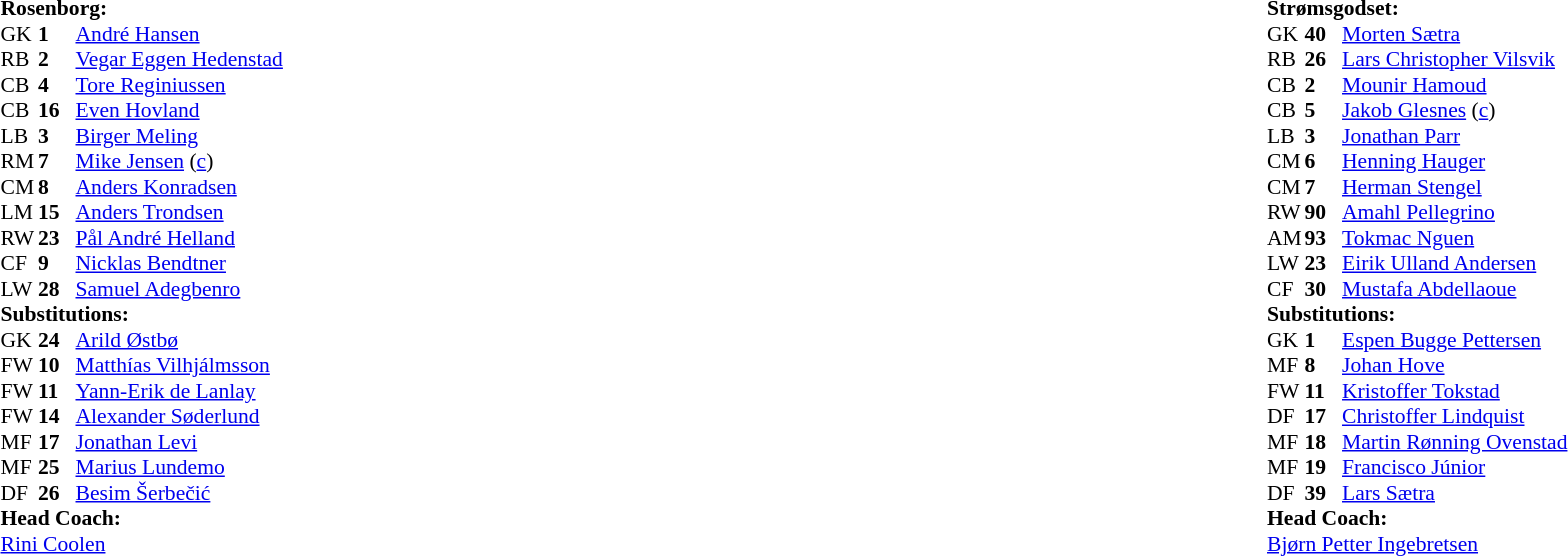<table width=100%>
<tr>
<td valign=top width=50%><br><table style=font-size:90% cellspacing=0 cellpadding=0>
<tr>
<td colspan="4"><strong>Rosenborg:</strong></td>
</tr>
<tr>
<th width=25></th>
<th width=25></th>
</tr>
<tr>
<td>GK</td>
<td><strong>1</strong></td>
<td> <a href='#'>André Hansen</a></td>
</tr>
<tr>
<td>RB</td>
<td><strong>2</strong></td>
<td> <a href='#'>Vegar Eggen Hedenstad</a></td>
<td> </td>
<td></td>
</tr>
<tr>
<td>CB</td>
<td><strong>4</strong></td>
<td> <a href='#'>Tore Reginiussen</a></td>
</tr>
<tr>
<td>CB</td>
<td><strong>16</strong></td>
<td> <a href='#'>Even Hovland</a></td>
</tr>
<tr>
<td>LB</td>
<td><strong>3</strong></td>
<td> <a href='#'>Birger Meling</a></td>
</tr>
<tr>
<td>RM</td>
<td><strong>7</strong></td>
<td> <a href='#'>Mike Jensen</a> (<a href='#'>c</a>)</td>
</tr>
<tr>
<td>CM</td>
<td><strong>8</strong></td>
<td> <a href='#'>Anders Konradsen</a></td>
</tr>
<tr>
<td>LM</td>
<td><strong>15</strong></td>
<td> <a href='#'>Anders Trondsen</a></td>
</tr>
<tr>
<td>RW</td>
<td><strong>23</strong></td>
<td> <a href='#'>Pål André Helland</a></td>
<td> </td>
<td></td>
</tr>
<tr>
<td>CF</td>
<td><strong>9</strong></td>
<td> <a href='#'>Nicklas Bendtner</a></td>
</tr>
<tr>
<td>LW</td>
<td><strong>28</strong></td>
<td> <a href='#'>Samuel Adegbenro</a></td>
<td></td>
<td></td>
</tr>
<tr>
<td colspan=3><strong>Substitutions:</strong></td>
</tr>
<tr>
<td>GK</td>
<td><strong>24</strong></td>
<td> <a href='#'>Arild Østbø</a></td>
</tr>
<tr>
<td>FW</td>
<td><strong>10</strong></td>
<td> <a href='#'>Matthías Vilhjálmsson</a></td>
</tr>
<tr>
<td>FW</td>
<td><strong>11</strong></td>
<td> <a href='#'>Yann-Erik de Lanlay</a></td>
<td></td>
<td></td>
</tr>
<tr>
<td>FW</td>
<td><strong>14</strong></td>
<td> <a href='#'>Alexander Søderlund</a></td>
<td></td>
<td></td>
</tr>
<tr>
<td>MF</td>
<td><strong>17</strong></td>
<td> <a href='#'>Jonathan Levi</a></td>
<td></td>
<td></td>
</tr>
<tr>
<td>MF</td>
<td><strong>25</strong></td>
<td> <a href='#'>Marius Lundemo</a></td>
</tr>
<tr>
<td>DF</td>
<td><strong>26</strong></td>
<td> <a href='#'>Besim Šerbečić</a></td>
</tr>
<tr>
<td colspan=3><strong>Head Coach:</strong></td>
</tr>
<tr>
<td colspan=4> <a href='#'>Rini Coolen</a></td>
</tr>
</table>
</td>
<td valign="top" width="50%"><br><table style="font-size: 90%" cellspacing="0" cellpadding="0" align=center>
<tr>
<td colspan="4"><strong>Strømsgodset:</strong></td>
</tr>
<tr>
<th width=25></th>
<th width=25></th>
</tr>
<tr>
<td>GK</td>
<td><strong>40</strong></td>
<td> <a href='#'>Morten Sætra</a></td>
</tr>
<tr>
<td>RB</td>
<td><strong>26</strong></td>
<td> <a href='#'>Lars Christopher Vilsvik</a></td>
<td></td>
<td></td>
</tr>
<tr>
<td>CB</td>
<td><strong>2</strong></td>
<td> <a href='#'>Mounir Hamoud</a></td>
</tr>
<tr>
<td>CB</td>
<td><strong>5</strong></td>
<td> <a href='#'>Jakob Glesnes</a> (<a href='#'>c</a>)</td>
</tr>
<tr>
<td>LB</td>
<td><strong>3</strong></td>
<td> <a href='#'>Jonathan Parr</a></td>
</tr>
<tr>
<td>CM</td>
<td><strong>6</strong></td>
<td> <a href='#'>Henning Hauger</a></td>
</tr>
<tr>
<td>CM</td>
<td><strong>7</strong></td>
<td> <a href='#'>Herman Stengel</a></td>
<td></td>
<td></td>
</tr>
<tr>
<td>RW</td>
<td><strong>90</strong></td>
<td> <a href='#'>Amahl Pellegrino</a></td>
<td></td>
<td></td>
</tr>
<tr>
<td>AM</td>
<td><strong>93</strong></td>
<td> <a href='#'>Tokmac Nguen</a></td>
</tr>
<tr>
<td>LW</td>
<td><strong>23</strong></td>
<td> <a href='#'>Eirik Ulland Andersen</a></td>
</tr>
<tr>
<td>CF</td>
<td><strong>30</strong></td>
<td> <a href='#'>Mustafa Abdellaoue</a></td>
</tr>
<tr>
<td colspan=3><strong>Substitutions:</strong></td>
</tr>
<tr>
<td>GK</td>
<td><strong>1</strong></td>
<td> <a href='#'>Espen Bugge Pettersen</a></td>
</tr>
<tr>
<td>MF</td>
<td><strong>8</strong></td>
<td> <a href='#'>Johan Hove</a></td>
</tr>
<tr>
<td>FW</td>
<td><strong>11</strong></td>
<td> <a href='#'>Kristoffer Tokstad</a></td>
<td></td>
<td></td>
</tr>
<tr>
<td>DF</td>
<td><strong>17</strong></td>
<td> <a href='#'>Christoffer Lindquist</a></td>
</tr>
<tr>
<td>MF</td>
<td><strong>18</strong></td>
<td> <a href='#'>Martin Rønning Ovenstad</a></td>
<td></td>
<td></td>
</tr>
<tr>
<td>MF</td>
<td><strong>19</strong></td>
<td> <a href='#'>Francisco Júnior</a></td>
</tr>
<tr>
<td>DF</td>
<td><strong>39</strong></td>
<td> <a href='#'>Lars Sætra</a></td>
<td></td>
<td></td>
</tr>
<tr>
<td colspan=3><strong>Head Coach:</strong></td>
</tr>
<tr>
<td colspan=4> <a href='#'>Bjørn Petter Ingebretsen</a></td>
</tr>
</table>
</td>
</tr>
</table>
